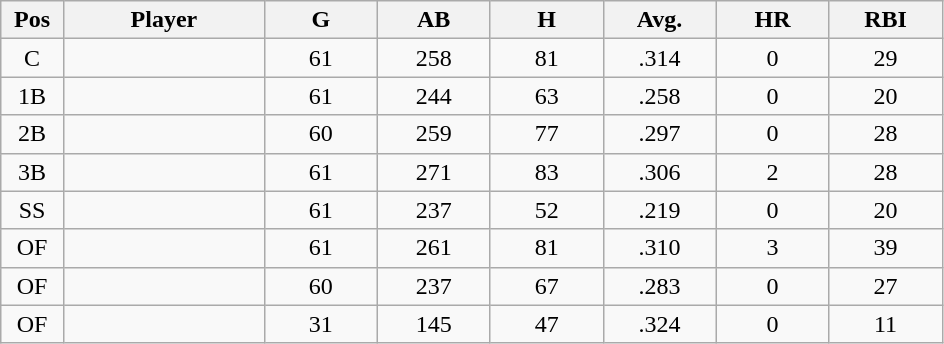<table class="wikitable sortable">
<tr>
<th bgcolor="#DDDDFF" width="5%">Pos</th>
<th bgcolor="#DDDDFF" width="16%">Player</th>
<th bgcolor="#DDDDFF" width="9%">G</th>
<th bgcolor="#DDDDFF" width="9%">AB</th>
<th bgcolor="#DDDDFF" width="9%">H</th>
<th bgcolor="#DDDDFF" width="9%">Avg.</th>
<th bgcolor="#DDDDFF" width="9%">HR</th>
<th bgcolor="#DDDDFF" width="9%">RBI</th>
</tr>
<tr align="center">
<td>C</td>
<td></td>
<td>61</td>
<td>258</td>
<td>81</td>
<td>.314</td>
<td>0</td>
<td>29</td>
</tr>
<tr align="center">
<td>1B</td>
<td></td>
<td>61</td>
<td>244</td>
<td>63</td>
<td>.258</td>
<td>0</td>
<td>20</td>
</tr>
<tr align="center">
<td>2B</td>
<td></td>
<td>60</td>
<td>259</td>
<td>77</td>
<td>.297</td>
<td>0</td>
<td>28</td>
</tr>
<tr align="center">
<td>3B</td>
<td></td>
<td>61</td>
<td>271</td>
<td>83</td>
<td>.306</td>
<td>2</td>
<td>28</td>
</tr>
<tr align="center">
<td>SS</td>
<td></td>
<td>61</td>
<td>237</td>
<td>52</td>
<td>.219</td>
<td>0</td>
<td>20</td>
</tr>
<tr align="center">
<td>OF</td>
<td></td>
<td>61</td>
<td>261</td>
<td>81</td>
<td>.310</td>
<td>3</td>
<td>39</td>
</tr>
<tr align="center">
<td>OF</td>
<td></td>
<td>60</td>
<td>237</td>
<td>67</td>
<td>.283</td>
<td>0</td>
<td>27</td>
</tr>
<tr align="center">
<td>OF</td>
<td></td>
<td>31</td>
<td>145</td>
<td>47</td>
<td>.324</td>
<td>0</td>
<td>11</td>
</tr>
</table>
